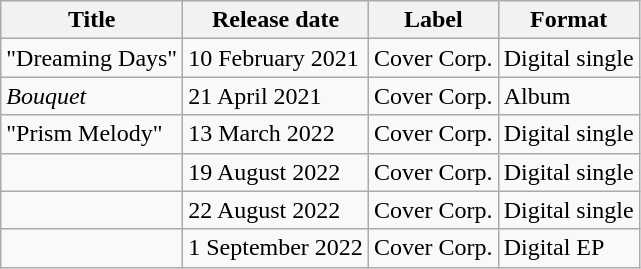<table class="wikitable">
<tr>
<th>Title</th>
<th>Release date</th>
<th>Label</th>
<th>Format</th>
</tr>
<tr>
<td align="left">"Dreaming Days"</td>
<td align="left">10 February 2021</td>
<td align="left">Cover Corp.</td>
<td align="left">Digital single</td>
</tr>
<tr>
<td align="left"><em>Bouquet</em></td>
<td align="left">21 April 2021</td>
<td align="left">Cover Corp.</td>
<td align="left">Album</td>
</tr>
<tr>
<td align="left">"Prism Melody"</td>
<td align="left">13 March 2022</td>
<td align="left">Cover Corp.</td>
<td align="left">Digital single</td>
</tr>
<tr>
<td align="left"></td>
<td align="left">19 August 2022</td>
<td align="left">Cover Corp.</td>
<td align="left">Digital single</td>
</tr>
<tr>
<td align="left"></td>
<td align="left">22 August 2022</td>
<td align="left">Cover Corp.</td>
<td align="left">Digital single</td>
</tr>
<tr>
<td align="left"></td>
<td align="left">1 September 2022</td>
<td align="left">Cover Corp.</td>
<td align="left">Digital EP</td>
</tr>
</table>
